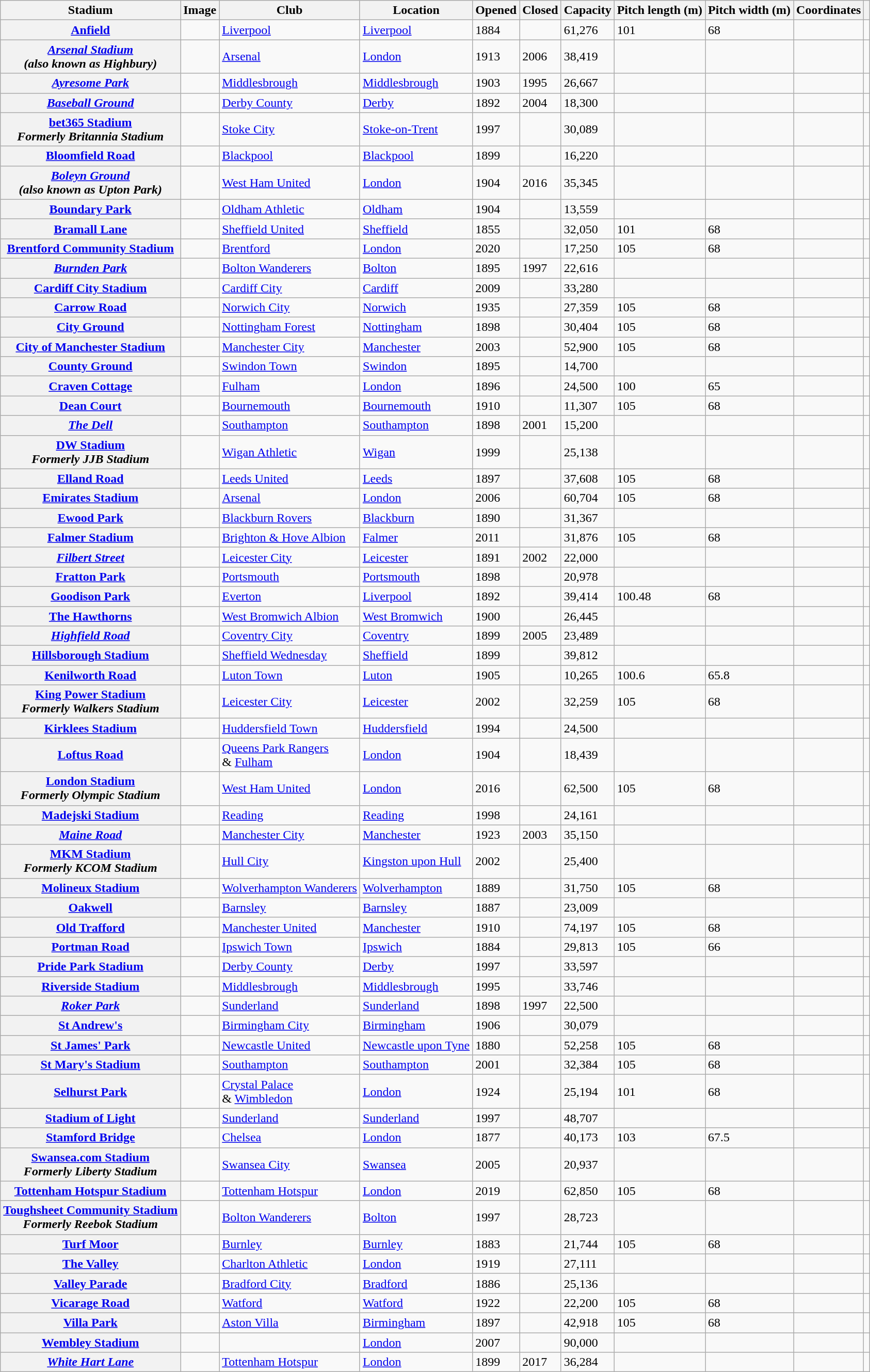<table class="wikitable plainrowheaders sortable">
<tr>
<th scope="col">Stadium</th>
<th scope="col" class="unsortable">Image</th>
<th scope="col">Club</th>
<th scope="col">Location</th>
<th scope="col">Opened</th>
<th scope="col">Closed</th>
<th scope="col">Capacity</th>
<th scope="col">Pitch length (m)</th>
<th scope="col">Pitch width (m)</th>
<th scope="col" class="unsortable">Coordinates</th>
<th scope="col" class="unsortable"></th>
</tr>
<tr>
<th scope="row"><strong><a href='#'>Anfield</a></strong></th>
<td></td>
<td><a href='#'>Liverpool</a></td>
<td><a href='#'>Liverpool</a></td>
<td>1884</td>
<td></td>
<td>61,276</td>
<td>101</td>
<td>68</td>
<td></td>
<td style="text-align:center;"></td>
</tr>
<tr>
<th scope="row"><em><a href='#'>Arsenal Stadium</a></em><br><em>(also known as Highbury)</em></th>
<td></td>
<td><a href='#'>Arsenal</a></td>
<td><a href='#'>London</a></td>
<td>1913</td>
<td>2006</td>
<td>38,419</td>
<td></td>
<td></td>
<td></td>
<td style="text-align:center;"></td>
</tr>
<tr>
<th scope="row"><em><a href='#'>Ayresome Park</a></em></th>
<td></td>
<td><a href='#'>Middlesbrough</a></td>
<td><a href='#'>Middlesbrough</a></td>
<td>1903</td>
<td>1995</td>
<td>26,667</td>
<td></td>
<td></td>
<td></td>
<td style="text-align:center;"></td>
</tr>
<tr>
<th scope="row"><em><a href='#'>Baseball Ground</a></em></th>
<td></td>
<td><a href='#'>Derby County</a></td>
<td><a href='#'>Derby</a></td>
<td>1892</td>
<td>2004</td>
<td>18,300</td>
<td></td>
<td></td>
<td></td>
<td style="text-align:center;"></td>
</tr>
<tr>
<th scope="row"><a href='#'>bet365 Stadium</a><br><em>Formerly Britannia Stadium</em></th>
<td></td>
<td><a href='#'>Stoke City</a></td>
<td><a href='#'>Stoke-on-Trent</a></td>
<td>1997</td>
<td></td>
<td>30,089</td>
<td></td>
<td></td>
<td></td>
<td style="text-align:center;"></td>
</tr>
<tr>
<th scope="row"><a href='#'>Bloomfield Road</a></th>
<td></td>
<td><a href='#'>Blackpool</a></td>
<td><a href='#'>Blackpool</a></td>
<td>1899</td>
<td></td>
<td>16,220</td>
<td></td>
<td></td>
<td></td>
<td></td>
</tr>
<tr>
<th scope="row"><em><a href='#'>Boleyn Ground</a></em><br><em>(also known as Upton Park)</em></th>
<td></td>
<td><a href='#'>West Ham United</a></td>
<td><a href='#'>London</a></td>
<td>1904</td>
<td>2016</td>
<td>35,345</td>
<td></td>
<td></td>
<td></td>
<td style="text-align:center;"></td>
</tr>
<tr>
<th scope="row"><a href='#'>Boundary Park</a></th>
<td></td>
<td><a href='#'>Oldham Athletic</a></td>
<td><a href='#'>Oldham</a></td>
<td>1904</td>
<td></td>
<td>13,559</td>
<td></td>
<td></td>
<td></td>
<td></td>
</tr>
<tr>
<th scope="row"><a href='#'>Bramall Lane</a></th>
<td></td>
<td><a href='#'>Sheffield United</a></td>
<td><a href='#'>Sheffield</a></td>
<td>1855</td>
<td></td>
<td>32,050</td>
<td>101</td>
<td>68</td>
<td></td>
<td style="text-align:center;"></td>
</tr>
<tr>
<th scope="row"><strong><a href='#'>Brentford Community Stadium</a></strong></th>
<td></td>
<td><a href='#'>Brentford</a></td>
<td><a href='#'>London</a></td>
<td>2020</td>
<td></td>
<td>17,250</td>
<td>105</td>
<td>68</td>
<td></td>
<td style="text-align:center;"></td>
</tr>
<tr>
<th scope="row"><em><a href='#'>Burnden Park</a></em></th>
<td></td>
<td><a href='#'>Bolton Wanderers</a></td>
<td><a href='#'>Bolton</a></td>
<td>1895</td>
<td>1997</td>
<td>22,616</td>
<td></td>
<td></td>
<td></td>
<td style="text-align:center;"></td>
</tr>
<tr>
<th scope="row"><a href='#'>Cardiff City Stadium</a></th>
<td></td>
<td><a href='#'>Cardiff City</a></td>
<td><a href='#'>Cardiff</a></td>
<td>2009</td>
<td></td>
<td>33,280</td>
<td></td>
<td></td>
<td></td>
<td style="text-align:center;"></td>
</tr>
<tr>
<th scope="row"><a href='#'>Carrow Road</a></th>
<td></td>
<td><a href='#'>Norwich City</a></td>
<td><a href='#'>Norwich</a></td>
<td>1935</td>
<td></td>
<td>27,359</td>
<td>105</td>
<td>68</td>
<td></td>
<td style="text-align:center;"></td>
</tr>
<tr>
<th scope="row"><strong><a href='#'>City Ground</a></strong></th>
<td></td>
<td><a href='#'>Nottingham Forest</a></td>
<td><a href='#'>Nottingham</a></td>
<td>1898</td>
<td></td>
<td>30,404</td>
<td>105</td>
<td>68</td>
<td></td>
<td style="text-align:center;"></td>
</tr>
<tr>
<th scope="row"><strong><a href='#'>City of Manchester Stadium</a></strong></th>
<td></td>
<td><a href='#'>Manchester City</a></td>
<td><a href='#'>Manchester</a></td>
<td>2003</td>
<td></td>
<td>52,900</td>
<td>105</td>
<td>68</td>
<td></td>
<td style="text-align:center;"></td>
</tr>
<tr>
<th scope="row"><a href='#'>County Ground</a></th>
<td></td>
<td><a href='#'>Swindon Town</a></td>
<td><a href='#'>Swindon</a></td>
<td>1895</td>
<td></td>
<td>14,700</td>
<td></td>
<td></td>
<td></td>
<td style="text-align:center;"></td>
</tr>
<tr>
<th scope="row"><strong><a href='#'>Craven Cottage</a></strong></th>
<td></td>
<td><a href='#'>Fulham</a></td>
<td><a href='#'>London</a></td>
<td>1896</td>
<td></td>
<td>24,500</td>
<td>100</td>
<td>65</td>
<td></td>
<td style="text-align:center;"></td>
</tr>
<tr>
<th scope="row"><strong><a href='#'>Dean Court</a></strong></th>
<td></td>
<td><a href='#'>Bournemouth</a></td>
<td><a href='#'>Bournemouth</a></td>
<td>1910</td>
<td></td>
<td>11,307</td>
<td>105</td>
<td>68</td>
<td></td>
<td style="text-align:center;"></td>
</tr>
<tr>
<th scope="row"><em><a href='#'>The Dell</a></em></th>
<td></td>
<td><a href='#'>Southampton</a></td>
<td><a href='#'>Southampton</a></td>
<td>1898</td>
<td>2001</td>
<td>15,200</td>
<td></td>
<td></td>
<td></td>
<td style="text-align:center;"></td>
</tr>
<tr>
<th scope="row"><a href='#'>DW Stadium</a> <br> <em>Formerly JJB Stadium</em></th>
<td></td>
<td><a href='#'>Wigan Athletic</a></td>
<td><a href='#'>Wigan</a></td>
<td>1999</td>
<td></td>
<td>25,138</td>
<td></td>
<td></td>
<td></td>
<td style="text-align:center;"></td>
</tr>
<tr>
<th scope="row"><a href='#'>Elland Road</a></th>
<td></td>
<td><a href='#'>Leeds United</a></td>
<td><a href='#'>Leeds</a></td>
<td>1897</td>
<td></td>
<td>37,608</td>
<td>105</td>
<td>68</td>
<td></td>
<td></td>
</tr>
<tr>
<th scope="row"><strong><a href='#'>Emirates Stadium</a></strong></th>
<td></td>
<td><a href='#'>Arsenal</a></td>
<td><a href='#'>London</a></td>
<td>2006</td>
<td></td>
<td>60,704</td>
<td>105</td>
<td>68</td>
<td></td>
<td style="text-align:center;"></td>
</tr>
<tr>
<th scope="row"><a href='#'>Ewood Park</a></th>
<td></td>
<td><a href='#'>Blackburn Rovers</a></td>
<td><a href='#'>Blackburn</a></td>
<td>1890</td>
<td></td>
<td>31,367</td>
<td></td>
<td></td>
<td></td>
<td style="text-align:center;"></td>
</tr>
<tr>
<th scope="row"><strong><a href='#'>Falmer Stadium</a></strong></th>
<td></td>
<td><a href='#'>Brighton & Hove Albion</a></td>
<td><a href='#'>Falmer</a></td>
<td>2011</td>
<td></td>
<td>31,876</td>
<td>105</td>
<td>68</td>
<td></td>
<td style="text-align:center;"></td>
</tr>
<tr>
<th scope="row"><em><a href='#'>Filbert Street</a></em></th>
<td></td>
<td><a href='#'>Leicester City</a></td>
<td><a href='#'>Leicester</a></td>
<td>1891</td>
<td>2002</td>
<td>22,000</td>
<td></td>
<td></td>
<td></td>
<td style="text-align:center;"></td>
</tr>
<tr>
<th scope="row"><a href='#'>Fratton Park</a></th>
<td></td>
<td><a href='#'>Portsmouth</a></td>
<td><a href='#'>Portsmouth</a></td>
<td>1898</td>
<td></td>
<td>20,978</td>
<td></td>
<td></td>
<td></td>
<td style="text-align:center;"></td>
</tr>
<tr>
<th scope="row"><strong><a href='#'>Goodison Park</a></strong></th>
<td></td>
<td><a href='#'>Everton</a></td>
<td><a href='#'>Liverpool</a></td>
<td>1892</td>
<td></td>
<td>39,414</td>
<td>100.48</td>
<td>68</td>
<td></td>
<td style="text-align:center;"></td>
</tr>
<tr>
<th scope="row"><a href='#'>The Hawthorns</a></th>
<td></td>
<td><a href='#'>West Bromwich Albion</a></td>
<td><a href='#'>West Bromwich</a></td>
<td>1900</td>
<td></td>
<td>26,445</td>
<td></td>
<td></td>
<td></td>
<td style="text-align:center;"></td>
</tr>
<tr>
<th scope="row"><em><a href='#'>Highfield Road</a></em></th>
<td></td>
<td><a href='#'>Coventry City</a></td>
<td><a href='#'>Coventry</a></td>
<td>1899</td>
<td>2005</td>
<td>23,489</td>
<td></td>
<td></td>
<td></td>
<td style="text-align:center;"></td>
</tr>
<tr>
<th scope="row"><a href='#'>Hillsborough Stadium</a></th>
<td></td>
<td><a href='#'>Sheffield Wednesday</a></td>
<td><a href='#'>Sheffield</a></td>
<td>1899</td>
<td></td>
<td>39,812</td>
<td></td>
<td></td>
<td></td>
<td></td>
</tr>
<tr>
<th scope="row"><a href='#'>Kenilworth Road</a></th>
<td></td>
<td><a href='#'>Luton Town</a></td>
<td><a href='#'>Luton</a></td>
<td>1905</td>
<td></td>
<td>10,265</td>
<td>100.6</td>
<td>65.8</td>
<td></td>
<td style="text-align:center;"></td>
</tr>
<tr>
<th scope="row"><strong><a href='#'>King Power Stadium</a></strong><br><em>Formerly Walkers Stadium</em></th>
<td></td>
<td><a href='#'>Leicester City</a></td>
<td><a href='#'>Leicester</a></td>
<td>2002</td>
<td></td>
<td>32,259</td>
<td>105</td>
<td>68</td>
<td></td>
<td style="text-align:center;"></td>
</tr>
<tr>
<th scope="row"><a href='#'>Kirklees Stadium</a></th>
<td></td>
<td><a href='#'>Huddersfield Town</a></td>
<td><a href='#'>Huddersfield</a></td>
<td>1994</td>
<td></td>
<td>24,500</td>
<td></td>
<td></td>
<td></td>
<td></td>
</tr>
<tr>
<th scope="row"><a href='#'>Loftus Road</a></th>
<td></td>
<td><a href='#'>Queens Park Rangers</a><br>& <a href='#'>Fulham</a></td>
<td><a href='#'>London</a></td>
<td>1904</td>
<td></td>
<td>18,439</td>
<td></td>
<td></td>
<td></td>
<td style="text-align:center;"></td>
</tr>
<tr>
<th scope="row"><strong><a href='#'>London Stadium</a></strong><br><em>Formerly Olympic Stadium</em></th>
<td></td>
<td><a href='#'>West Ham United</a></td>
<td><a href='#'>London</a></td>
<td>2016</td>
<td></td>
<td>62,500</td>
<td>105</td>
<td>68</td>
<td></td>
<td style="text-align:center;"></td>
</tr>
<tr>
<th scope="row"><a href='#'>Madejski Stadium</a></th>
<td></td>
<td><a href='#'>Reading</a></td>
<td><a href='#'>Reading</a></td>
<td>1998</td>
<td></td>
<td>24,161</td>
<td></td>
<td></td>
<td></td>
<td></td>
</tr>
<tr>
<th scope="row"><em><a href='#'>Maine Road</a></em></th>
<td></td>
<td><a href='#'>Manchester City</a></td>
<td><a href='#'>Manchester</a></td>
<td>1923</td>
<td>2003</td>
<td>35,150</td>
<td></td>
<td></td>
<td></td>
<td style="text-align:center;"></td>
</tr>
<tr>
<th scope="row"><a href='#'>MKM Stadium</a><br><em>Formerly KCOM Stadium</em></th>
<td></td>
<td><a href='#'>Hull City</a></td>
<td><a href='#'>Kingston upon Hull</a></td>
<td>2002</td>
<td></td>
<td>25,400</td>
<td></td>
<td></td>
<td></td>
<td style="text-align:center;"></td>
</tr>
<tr>
<th scope="row"><strong><a href='#'>Molineux Stadium</a></strong></th>
<td></td>
<td><a href='#'>Wolverhampton Wanderers</a></td>
<td><a href='#'>Wolverhampton</a></td>
<td>1889</td>
<td></td>
<td>31,750</td>
<td>105</td>
<td>68</td>
<td></td>
<td style="text-align:center;"></td>
</tr>
<tr>
<th scope="row"><a href='#'>Oakwell</a></th>
<td></td>
<td><a href='#'>Barnsley</a></td>
<td><a href='#'>Barnsley</a></td>
<td>1887</td>
<td></td>
<td>23,009</td>
<td></td>
<td></td>
<td></td>
<td style="text-align:center;"></td>
</tr>
<tr>
<th scope="row"><strong><a href='#'>Old Trafford</a></strong></th>
<td></td>
<td><a href='#'>Manchester United</a></td>
<td><a href='#'>Manchester</a></td>
<td>1910</td>
<td></td>
<td>74,197</td>
<td>105</td>
<td>68</td>
<td></td>
<td style="text-align:center;"></td>
</tr>
<tr>
<th scope="row"><strong><a href='#'>Portman Road</a></strong></th>
<td></td>
<td><a href='#'>Ipswich Town</a></td>
<td><a href='#'>Ipswich</a></td>
<td>1884</td>
<td></td>
<td>29,813</td>
<td>105</td>
<td>66</td>
<td></td>
<td style="text-align:center;"></td>
</tr>
<tr>
<th scope="row"><a href='#'>Pride Park Stadium</a></th>
<td></td>
<td><a href='#'>Derby County</a></td>
<td><a href='#'>Derby</a></td>
<td>1997</td>
<td></td>
<td>33,597</td>
<td></td>
<td></td>
<td></td>
<td style="text-align:center;"></td>
</tr>
<tr>
<th scope="row"><a href='#'>Riverside Stadium</a></th>
<td></td>
<td><a href='#'>Middlesbrough</a></td>
<td><a href='#'>Middlesbrough</a></td>
<td>1995</td>
<td></td>
<td>33,746</td>
<td></td>
<td></td>
<td></td>
<td style="text-align:center;"></td>
</tr>
<tr>
<th scope="row"><em><a href='#'>Roker Park</a></em></th>
<td></td>
<td><a href='#'>Sunderland</a></td>
<td><a href='#'>Sunderland</a></td>
<td>1898</td>
<td>1997</td>
<td>22,500</td>
<td></td>
<td></td>
<td></td>
<td style="text-align:center;"></td>
</tr>
<tr>
<th scope="row"><a href='#'>St Andrew's</a></th>
<td></td>
<td><a href='#'>Birmingham City</a></td>
<td><a href='#'>Birmingham</a></td>
<td>1906</td>
<td></td>
<td>30,079</td>
<td></td>
<td></td>
<td></td>
<td style="text-align:center;"></td>
</tr>
<tr>
<th scope="row"><strong><a href='#'>St James' Park</a></strong></th>
<td></td>
<td><a href='#'>Newcastle United</a></td>
<td><a href='#'>Newcastle upon Tyne</a></td>
<td>1880</td>
<td></td>
<td>52,258</td>
<td>105</td>
<td>68</td>
<td></td>
<td style="text-align:center;"></td>
</tr>
<tr>
<th scope="row"><strong><a href='#'>St Mary's Stadium</a></strong></th>
<td></td>
<td><a href='#'>Southampton</a></td>
<td><a href='#'>Southampton</a></td>
<td>2001</td>
<td></td>
<td>32,384</td>
<td>105</td>
<td>68</td>
<td></td>
<td style="text-align:center;"></td>
</tr>
<tr>
<th scope="row"><strong><a href='#'>Selhurst Park</a></strong></th>
<td></td>
<td><a href='#'>Crystal Palace</a> <br>& <a href='#'>Wimbledon</a></td>
<td><a href='#'>London</a></td>
<td>1924</td>
<td></td>
<td>25,194</td>
<td>101</td>
<td>68</td>
<td></td>
<td style="text-align:center;"></td>
</tr>
<tr>
<th scope="row"><a href='#'>Stadium of Light</a></th>
<td></td>
<td><a href='#'>Sunderland</a></td>
<td><a href='#'>Sunderland</a></td>
<td>1997</td>
<td></td>
<td>48,707</td>
<td></td>
<td></td>
<td></td>
<td></td>
</tr>
<tr>
<th scope="row"><strong><a href='#'>Stamford Bridge</a></strong></th>
<td></td>
<td><a href='#'>Chelsea</a></td>
<td><a href='#'>London</a></td>
<td>1877</td>
<td></td>
<td>40,173</td>
<td>103</td>
<td>67.5</td>
<td></td>
<td style="text-align:center;"></td>
</tr>
<tr>
<th scope="row"><a href='#'>Swansea.com Stadium</a><br><em>Formerly Liberty Stadium</em></th>
<td></td>
<td><a href='#'>Swansea City</a></td>
<td><a href='#'>Swansea</a></td>
<td>2005</td>
<td></td>
<td>20,937</td>
<td></td>
<td></td>
<td></td>
<td style="text-align:center;"></td>
</tr>
<tr>
<th scope="row"><strong><a href='#'>Tottenham Hotspur Stadium</a></strong></th>
<td></td>
<td><a href='#'>Tottenham Hotspur</a></td>
<td><a href='#'>London</a></td>
<td>2019</td>
<td></td>
<td>62,850</td>
<td>105</td>
<td>68</td>
<td></td>
<td style="text-align:center;"></td>
</tr>
<tr>
<th scope="row"><a href='#'>Toughsheet Community Stadium</a><br><em>Formerly Reebok Stadium</em></th>
<td></td>
<td><a href='#'>Bolton Wanderers</a></td>
<td><a href='#'>Bolton</a></td>
<td>1997</td>
<td></td>
<td>28,723</td>
<td></td>
<td></td>
<td></td>
<td></td>
</tr>
<tr>
<th scope="row"><a href='#'>Turf Moor</a></th>
<td></td>
<td><a href='#'>Burnley</a></td>
<td><a href='#'>Burnley</a></td>
<td>1883</td>
<td></td>
<td>21,744</td>
<td>105</td>
<td>68</td>
<td></td>
<td style="text-align:center;"></td>
</tr>
<tr>
<th scope="row"><a href='#'>The Valley</a></th>
<td></td>
<td><a href='#'>Charlton Athletic</a></td>
<td><a href='#'>London</a></td>
<td>1919</td>
<td></td>
<td>27,111</td>
<td></td>
<td></td>
<td></td>
<td></td>
</tr>
<tr>
<th scope="row"><a href='#'>Valley Parade</a></th>
<td></td>
<td><a href='#'>Bradford City</a></td>
<td><a href='#'>Bradford</a></td>
<td>1886</td>
<td></td>
<td>25,136</td>
<td></td>
<td></td>
<td></td>
<td></td>
</tr>
<tr>
<th scope="row"><a href='#'>Vicarage Road</a></th>
<td></td>
<td><a href='#'>Watford</a></td>
<td><a href='#'>Watford</a></td>
<td>1922</td>
<td></td>
<td>22,200</td>
<td>105</td>
<td>68</td>
<td></td>
<td style="text-align:center;"></td>
</tr>
<tr>
<th scope="row"><strong><a href='#'>Villa Park</a></strong></th>
<td></td>
<td><a href='#'>Aston Villa</a></td>
<td><a href='#'>Birmingham</a></td>
<td>1897</td>
<td></td>
<td>42,918</td>
<td>105</td>
<td>68</td>
<td></td>
<td style="text-align:center;"></td>
</tr>
<tr>
<th scope="row"><a href='#'>Wembley Stadium</a></th>
<td></td>
<td></td>
<td><a href='#'>London</a></td>
<td>2007</td>
<td></td>
<td>90,000</td>
<td></td>
<td></td>
<td></td>
<td></td>
</tr>
<tr>
<th scope="row"><em><a href='#'>White Hart Lane</a></em></th>
<td></td>
<td><a href='#'>Tottenham Hotspur</a></td>
<td><a href='#'>London</a></td>
<td>1899</td>
<td>2017</td>
<td>36,284</td>
<td></td>
<td></td>
<td></td>
<td style="text-align:center;"></td>
</tr>
</table>
